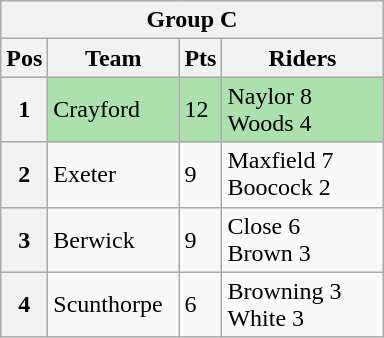<table class="wikitable">
<tr>
<th colspan="4">Group C</th>
</tr>
<tr>
<th width=20>Pos</th>
<th width=80>Team</th>
<th width=20>Pts</th>
<th width=100>Riders</th>
</tr>
<tr style="background:#ACE1AF;">
<th>1</th>
<td>Crayford</td>
<td>12</td>
<td>Naylor 8<br>Woods 4</td>
</tr>
<tr>
<th>2</th>
<td>Exeter</td>
<td>9</td>
<td>Maxfield 7<br>Boocock 2</td>
</tr>
<tr>
<th>3</th>
<td>Berwick</td>
<td>9</td>
<td>Close 6<br>Brown 3</td>
</tr>
<tr>
<th>4</th>
<td>Scunthorpe</td>
<td>6</td>
<td>Browning 3<br>White 3</td>
</tr>
</table>
